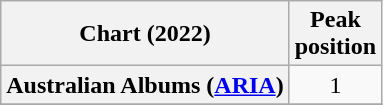<table class="wikitable sortable plainrowheaders" style="text-align:center">
<tr>
<th scope="col">Chart (2022)</th>
<th scope="col">Peak<br>position</th>
</tr>
<tr>
<th scope="row">Australian Albums (<a href='#'>ARIA</a>)</th>
<td>1</td>
</tr>
<tr>
</tr>
<tr>
</tr>
</table>
